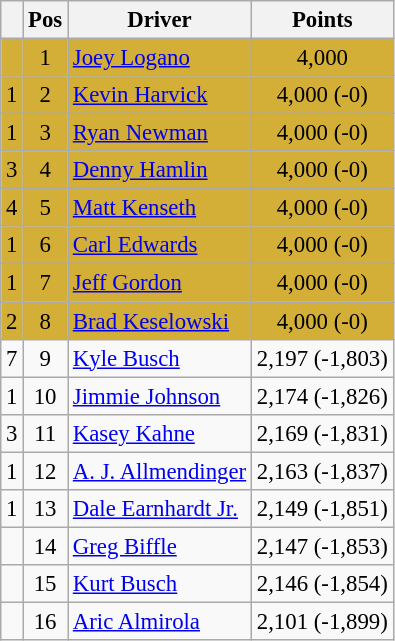<table class="wikitable" style="font-size: 95%;">
<tr>
<th></th>
<th>Pos</th>
<th>Driver</th>
<th>Points</th>
</tr>
<tr style="background:#D4AF37;">
<td align="left"></td>
<td style="text-align:center;">1</td>
<td><a href='#'>Joey Logano</a></td>
<td style="text-align:center;">4,000</td>
</tr>
<tr style="background:#D4AF37;">
<td align="left"> 1</td>
<td style="text-align:center;">2</td>
<td><a href='#'>Kevin Harvick</a></td>
<td style="text-align:center;">4,000 (-0)</td>
</tr>
<tr style="background:#D4AF37;">
<td align="left"> 1</td>
<td style="text-align:center;">3</td>
<td><a href='#'>Ryan Newman</a></td>
<td style="text-align:center;">4,000 (-0)</td>
</tr>
<tr style="background:#D4AF37;">
<td align="left"> 3</td>
<td style="text-align:center;">4</td>
<td><a href='#'>Denny Hamlin</a></td>
<td style="text-align:center;">4,000 (-0)</td>
</tr>
<tr style="background:#D4AF37;">
<td align="left"> 4</td>
<td style="text-align:center;">5</td>
<td><a href='#'>Matt Kenseth</a></td>
<td style="text-align:center;">4,000 (-0)</td>
</tr>
<tr style="background:#D4AF37;">
<td align="left"> 1</td>
<td style="text-align:center;">6</td>
<td><a href='#'>Carl Edwards</a></td>
<td style="text-align:center;">4,000 (-0)</td>
</tr>
<tr style="background:#D4AF37;">
<td align="left"> 1</td>
<td style="text-align:center;">7</td>
<td><a href='#'>Jeff Gordon</a></td>
<td style="text-align:center;">4,000 (-0)</td>
</tr>
<tr style="background:#D4AF37;">
<td align="left"> 2</td>
<td style="text-align:center;">8</td>
<td><a href='#'>Brad Keselowski</a></td>
<td style="text-align:center;">4,000 (-0)</td>
</tr>
<tr>
<td align="left"> 7</td>
<td style="text-align:center;">9</td>
<td><a href='#'>Kyle Busch</a></td>
<td style="text-align:center;">2,197 (-1,803)</td>
</tr>
<tr>
<td align="left"> 1</td>
<td style="text-align:center;">10</td>
<td><a href='#'>Jimmie Johnson</a></td>
<td style="text-align:center;">2,174 (-1,826)</td>
</tr>
<tr>
<td align="left"> 3</td>
<td style="text-align:center;">11</td>
<td><a href='#'>Kasey Kahne</a></td>
<td style="text-align:center;">2,169 (-1,831)</td>
</tr>
<tr>
<td align="left"> 1</td>
<td style="text-align:center;">12</td>
<td><a href='#'>A. J. Allmendinger</a></td>
<td style="text-align:center;">2,163 (-1,837)</td>
</tr>
<tr>
<td align="left"> 1</td>
<td style="text-align:center;">13</td>
<td><a href='#'>Dale Earnhardt Jr.</a></td>
<td style="text-align:center;">2,149 (-1,851)</td>
</tr>
<tr>
<td align="left"></td>
<td style="text-align:center;">14</td>
<td><a href='#'>Greg Biffle</a></td>
<td style="text-align:center;">2,147 (-1,853)</td>
</tr>
<tr>
<td align="left"></td>
<td style="text-align:center;">15</td>
<td><a href='#'>Kurt Busch</a></td>
<td style="text-align:center;">2,146 (-1,854)</td>
</tr>
<tr>
<td align="left"></td>
<td style="text-align:center;">16</td>
<td><a href='#'>Aric Almirola</a></td>
<td style="text-align:center;">2,101 (-1,899)</td>
</tr>
</table>
